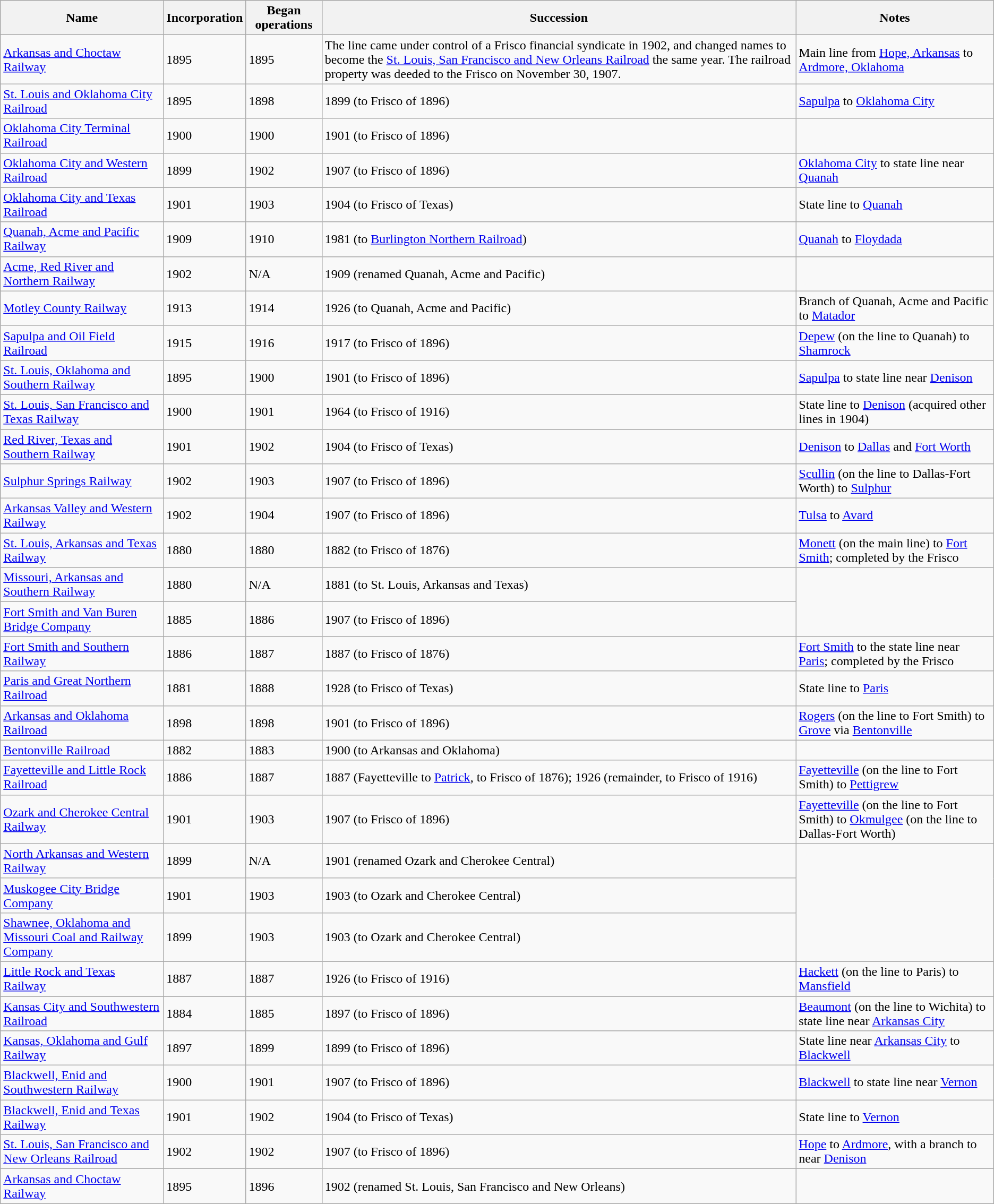<table class="wikitable sortable">
<tr>
<th>Name</th>
<th>Incorporation</th>
<th>Began operations</th>
<th>Succession</th>
<th>Notes</th>
</tr>
<tr>
<td><a href='#'>Arkansas and Choctaw Railway</a></td>
<td>1895</td>
<td>1895</td>
<td>The line came under control of a Frisco financial syndicate in 1902, and changed names to become the <a href='#'>St. Louis, San Francisco and New Orleans Railroad</a> the same year.  The railroad property was deeded to the Frisco on November 30, 1907.</td>
<td>Main line from <a href='#'>Hope, Arkansas</a> to <a href='#'>Ardmore, Oklahoma</a></td>
</tr>
<tr>
<td><a href='#'>St. Louis and Oklahoma City Railroad</a></td>
<td>1895</td>
<td>1898</td>
<td>1899 (to Frisco of 1896)</td>
<td><a href='#'>Sapulpa</a> to <a href='#'>Oklahoma City</a></td>
</tr>
<tr>
<td><a href='#'>Oklahoma City Terminal Railroad</a></td>
<td>1900</td>
<td>1900</td>
<td>1901 (to Frisco of 1896)</td>
</tr>
<tr>
<td><a href='#'>Oklahoma City and Western Railroad</a></td>
<td>1899</td>
<td>1902</td>
<td>1907 (to Frisco of 1896)</td>
<td><a href='#'>Oklahoma City</a> to state line near <a href='#'>Quanah</a></td>
</tr>
<tr>
<td><a href='#'>Oklahoma City and Texas Railroad</a></td>
<td>1901</td>
<td>1903</td>
<td>1904 (to Frisco of Texas)</td>
<td>State line to <a href='#'>Quanah</a></td>
</tr>
<tr>
<td><a href='#'>Quanah, Acme and Pacific Railway</a></td>
<td>1909</td>
<td>1910</td>
<td>1981 (to <a href='#'>Burlington Northern Railroad</a>)</td>
<td><a href='#'>Quanah</a> to <a href='#'>Floydada</a></td>
</tr>
<tr>
<td><a href='#'>Acme, Red River and Northern Railway</a></td>
<td>1902</td>
<td>N/A</td>
<td>1909 (renamed Quanah, Acme and Pacific)</td>
</tr>
<tr>
<td><a href='#'>Motley County Railway</a></td>
<td>1913</td>
<td>1914</td>
<td>1926 (to Quanah, Acme and Pacific)</td>
<td>Branch of Quanah, Acme and Pacific to <a href='#'>Matador</a></td>
</tr>
<tr>
<td><a href='#'>Sapulpa and Oil Field Railroad</a></td>
<td>1915</td>
<td>1916</td>
<td>1917 (to Frisco of 1896)</td>
<td><a href='#'>Depew</a> (on the line to Quanah) to <a href='#'>Shamrock</a></td>
</tr>
<tr>
<td><a href='#'>St. Louis, Oklahoma and Southern Railway</a></td>
<td>1895</td>
<td>1900</td>
<td>1901 (to Frisco of 1896)</td>
<td><a href='#'>Sapulpa</a> to state line near <a href='#'>Denison</a></td>
</tr>
<tr>
<td><a href='#'>St. Louis, San Francisco and Texas Railway</a></td>
<td>1900</td>
<td>1901</td>
<td>1964 (to Frisco of 1916)</td>
<td>State line to <a href='#'>Denison</a> (acquired other lines in 1904)</td>
</tr>
<tr>
<td><a href='#'>Red River, Texas and Southern Railway</a></td>
<td>1901</td>
<td>1902</td>
<td>1904 (to Frisco of Texas)</td>
<td><a href='#'>Denison</a> to <a href='#'>Dallas</a> and <a href='#'>Fort Worth</a></td>
</tr>
<tr>
<td><a href='#'>Sulphur Springs Railway</a></td>
<td>1902</td>
<td>1903</td>
<td>1907 (to Frisco of 1896)</td>
<td><a href='#'>Scullin</a> (on the line to Dallas-Fort Worth) to <a href='#'>Sulphur</a></td>
</tr>
<tr>
<td><a href='#'>Arkansas Valley and Western Railway</a></td>
<td>1902</td>
<td>1904</td>
<td>1907 (to Frisco of 1896)</td>
<td><a href='#'>Tulsa</a> to <a href='#'>Avard</a></td>
</tr>
<tr>
<td><a href='#'>St. Louis, Arkansas and Texas Railway</a></td>
<td>1880</td>
<td>1880</td>
<td>1882 (to Frisco of 1876)</td>
<td><a href='#'>Monett</a> (on the main line) to <a href='#'>Fort Smith</a>; completed by the Frisco</td>
</tr>
<tr>
<td><a href='#'>Missouri, Arkansas and Southern Railway</a></td>
<td>1880</td>
<td>N/A</td>
<td>1881 (to St. Louis, Arkansas and Texas)</td>
</tr>
<tr>
<td><a href='#'>Fort Smith and Van Buren Bridge Company</a></td>
<td>1885</td>
<td>1886</td>
<td>1907 (to Frisco of 1896)</td>
</tr>
<tr>
<td><a href='#'>Fort Smith and Southern Railway</a></td>
<td>1886</td>
<td>1887</td>
<td>1887 (to Frisco of 1876)</td>
<td><a href='#'>Fort Smith</a> to the state line near <a href='#'>Paris</a>; completed by the Frisco</td>
</tr>
<tr>
<td><a href='#'>Paris and Great Northern Railroad</a></td>
<td>1881</td>
<td>1888</td>
<td>1928 (to Frisco of Texas)</td>
<td>State line to <a href='#'>Paris</a></td>
</tr>
<tr>
<td><a href='#'>Arkansas and Oklahoma Railroad</a></td>
<td>1898</td>
<td>1898</td>
<td>1901 (to Frisco of 1896)</td>
<td><a href='#'>Rogers</a> (on the line to Fort Smith) to <a href='#'>Grove</a> via <a href='#'>Bentonville</a></td>
</tr>
<tr>
<td><a href='#'>Bentonville Railroad</a></td>
<td>1882</td>
<td>1883</td>
<td>1900 (to Arkansas and Oklahoma)</td>
</tr>
<tr>
<td><a href='#'>Fayetteville and Little Rock Railroad</a></td>
<td>1886</td>
<td>1887</td>
<td>1887 (Fayetteville to <a href='#'>Patrick</a>, to Frisco of 1876); 1926 (remainder, to Frisco of 1916)</td>
<td><a href='#'>Fayetteville</a> (on the line to Fort Smith) to <a href='#'>Pettigrew</a></td>
</tr>
<tr>
<td><a href='#'>Ozark and Cherokee Central Railway</a></td>
<td>1901</td>
<td>1903</td>
<td>1907 (to Frisco of 1896)</td>
<td><a href='#'>Fayetteville</a> (on the line to Fort Smith) to <a href='#'>Okmulgee</a> (on the line to Dallas-Fort Worth)</td>
</tr>
<tr>
<td><a href='#'>North Arkansas and Western Railway</a></td>
<td>1899</td>
<td>N/A</td>
<td>1901 (renamed Ozark and Cherokee Central)</td>
</tr>
<tr>
<td><a href='#'>Muskogee City Bridge Company</a></td>
<td>1901</td>
<td>1903</td>
<td>1903 (to Ozark and Cherokee Central)</td>
</tr>
<tr>
<td><a href='#'>Shawnee, Oklahoma and Missouri Coal and Railway Company</a></td>
<td>1899</td>
<td>1903</td>
<td>1903 (to Ozark and Cherokee Central)</td>
</tr>
<tr>
<td><a href='#'>Little Rock and Texas Railway</a></td>
<td>1887</td>
<td>1887</td>
<td>1926 (to Frisco of 1916)</td>
<td><a href='#'>Hackett</a> (on the line to Paris) to <a href='#'>Mansfield</a></td>
</tr>
<tr>
<td><a href='#'>Kansas City and Southwestern Railroad</a></td>
<td>1884</td>
<td>1885</td>
<td>1897 (to Frisco of 1896)</td>
<td><a href='#'>Beaumont</a> (on the line to Wichita) to state line near <a href='#'>Arkansas City</a></td>
</tr>
<tr>
<td><a href='#'>Kansas, Oklahoma and Gulf Railway</a></td>
<td>1897</td>
<td>1899</td>
<td>1899 (to Frisco of 1896)</td>
<td>State line near <a href='#'>Arkansas City</a> to <a href='#'>Blackwell</a></td>
</tr>
<tr>
<td><a href='#'>Blackwell, Enid and Southwestern Railway</a></td>
<td>1900</td>
<td>1901</td>
<td>1907 (to Frisco of 1896)</td>
<td><a href='#'>Blackwell</a> to state line near <a href='#'>Vernon</a></td>
</tr>
<tr>
<td><a href='#'>Blackwell, Enid and Texas Railway</a></td>
<td>1901</td>
<td>1902</td>
<td>1904 (to Frisco of Texas)</td>
<td>State line to <a href='#'>Vernon</a></td>
</tr>
<tr>
<td><a href='#'>St. Louis, San Francisco and New Orleans Railroad</a></td>
<td>1902</td>
<td>1902</td>
<td>1907 (to Frisco of 1896)</td>
<td><a href='#'>Hope</a> to <a href='#'>Ardmore</a>, with a branch to near <a href='#'>Denison</a></td>
</tr>
<tr>
<td><a href='#'>Arkansas and Choctaw Railway</a></td>
<td>1895</td>
<td>1896</td>
<td>1902 (renamed St. Louis, San Francisco and New Orleans)</td>
</tr>
</table>
